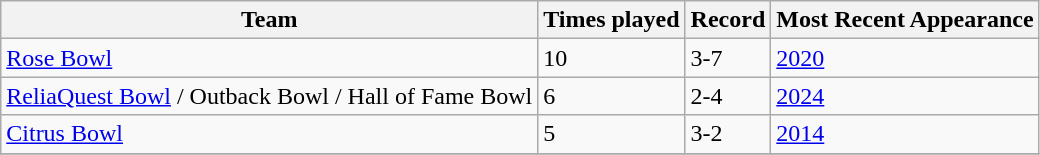<table class="wikitable">
<tr>
<th>Team</th>
<th>Times played</th>
<th>Record</th>
<th>Most Recent Appearance</th>
</tr>
<tr>
<td><a href='#'>Rose Bowl</a></td>
<td>10</td>
<td>3-7</td>
<td><a href='#'>2020</a></td>
</tr>
<tr>
<td><a href='#'>ReliaQuest Bowl</a> / Outback Bowl / Hall of Fame Bowl</td>
<td>6</td>
<td>2-4</td>
<td><a href='#'>2024</a></td>
</tr>
<tr>
<td><a href='#'>Citrus Bowl</a></td>
<td>5</td>
<td>3-2</td>
<td><a href='#'>2014</a></td>
</tr>
<tr>
</tr>
</table>
